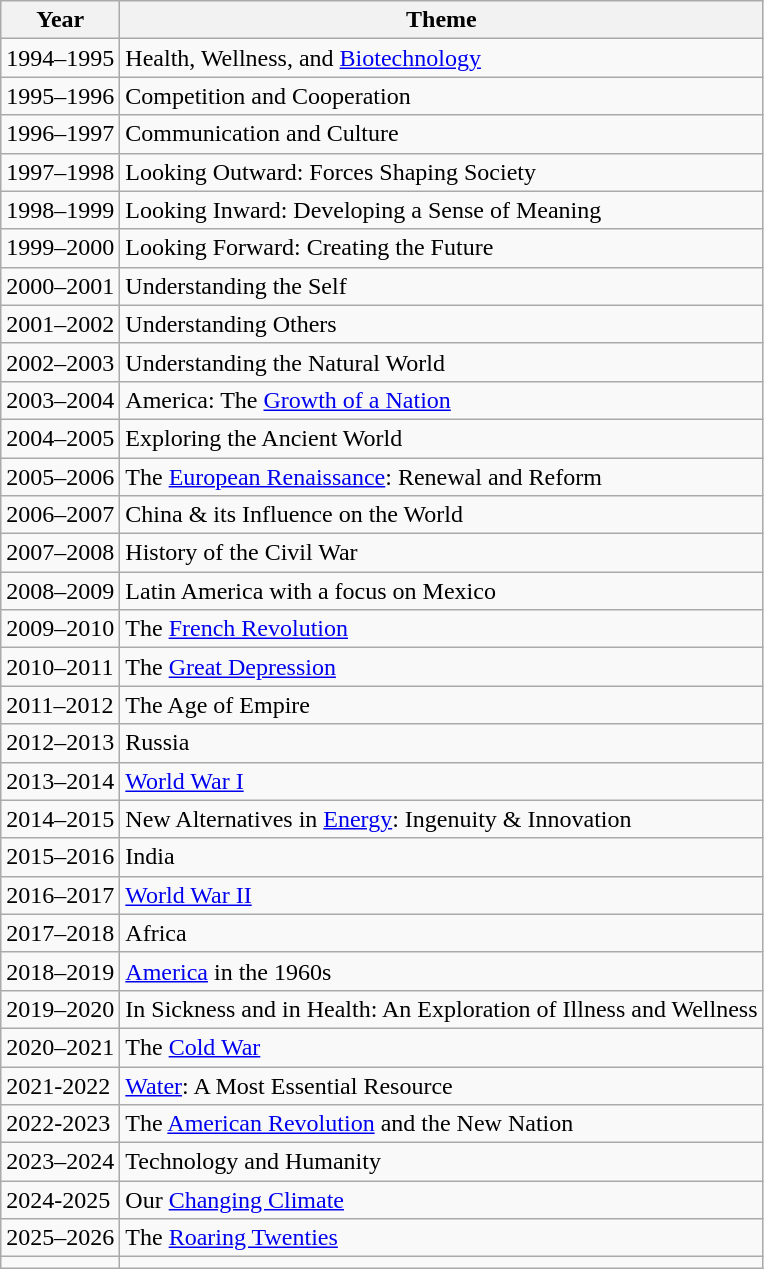<table class = "wikitable sortable">
<tr>
<th>Year</th>
<th>Theme</th>
</tr>
<tr>
<td>1994–1995</td>
<td>Health, Wellness, and <a href='#'>Biotechnology</a></td>
</tr>
<tr>
<td>1995–1996</td>
<td>Competition and Cooperation</td>
</tr>
<tr>
<td>1996–1997</td>
<td>Communication and Culture</td>
</tr>
<tr>
<td>1997–1998</td>
<td>Looking Outward: Forces Shaping Society</td>
</tr>
<tr>
<td>1998–1999</td>
<td>Looking Inward: Developing a Sense of Meaning</td>
</tr>
<tr>
<td>1999–2000</td>
<td>Looking Forward: Creating the Future</td>
</tr>
<tr>
<td>2000–2001</td>
<td>Understanding the Self</td>
</tr>
<tr>
<td>2001–2002</td>
<td>Understanding Others</td>
</tr>
<tr>
<td>2002–2003</td>
<td>Understanding the Natural World</td>
</tr>
<tr>
<td>2003–2004</td>
<td>America: The <a href='#'>Growth of a Nation</a></td>
</tr>
<tr>
<td>2004–2005</td>
<td>Exploring the Ancient World</td>
</tr>
<tr>
<td>2005–2006</td>
<td>The <a href='#'>European Renaissance</a>: Renewal and Reform</td>
</tr>
<tr>
<td>2006–2007</td>
<td>China & its Influence on the World</td>
</tr>
<tr>
<td>2007–2008</td>
<td>History of the Civil War</td>
</tr>
<tr>
<td>2008–2009</td>
<td>Latin America with a focus on Mexico</td>
</tr>
<tr>
<td>2009–2010</td>
<td>The <a href='#'>French Revolution</a></td>
</tr>
<tr>
<td>2010–2011</td>
<td>The <a href='#'>Great Depression</a></td>
</tr>
<tr>
<td>2011–2012</td>
<td>The Age of Empire</td>
</tr>
<tr>
<td>2012–2013</td>
<td>Russia</td>
</tr>
<tr>
<td>2013–2014</td>
<td><a href='#'>World War I</a></td>
</tr>
<tr>
<td>2014–2015</td>
<td>New Alternatives in <a href='#'>Energy</a>: Ingenuity & Innovation</td>
</tr>
<tr>
<td>2015–2016</td>
<td>India</td>
</tr>
<tr>
<td>2016–2017</td>
<td><a href='#'>World War II</a></td>
</tr>
<tr>
<td>2017–2018</td>
<td>Africa</td>
</tr>
<tr>
<td>2018–2019</td>
<td><a href='#'>America</a> in the 1960s</td>
</tr>
<tr>
<td>2019–2020</td>
<td>In Sickness and in Health: An Exploration of Illness and Wellness</td>
</tr>
<tr>
<td>2020–2021</td>
<td>The <a href='#'>Cold War</a></td>
</tr>
<tr>
<td>2021-2022</td>
<td><a href='#'>Water</a>: A Most Essential Resource</td>
</tr>
<tr>
<td>2022-2023</td>
<td>The <a href='#'>American Revolution</a> and the New Nation</td>
</tr>
<tr>
<td>2023–2024</td>
<td>Technology and Humanity</td>
</tr>
<tr>
<td>2024-2025</td>
<td>Our <a href='#'>Changing Climate</a></td>
</tr>
<tr>
<td>2025–2026</td>
<td>The <a href='#'>Roaring Twenties</a></td>
</tr>
<tr>
<td></td>
</tr>
</table>
